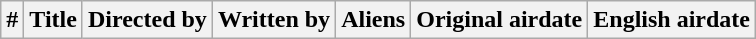<table class="wikitable plainrowheaders">
<tr>
<th>#</th>
<th>Title</th>
<th>Directed by</th>
<th>Written by</th>
<th>Aliens</th>
<th>Original airdate</th>
<th>English airdate<br>










</th>
</tr>
</table>
